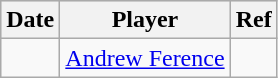<table class="wikitable">
<tr style="background:#ddd; text-align:center;">
<th>Date</th>
<th>Player</th>
<th>Ref</th>
</tr>
<tr>
<td></td>
<td><a href='#'>Andrew Ference</a></td>
<td></td>
</tr>
</table>
